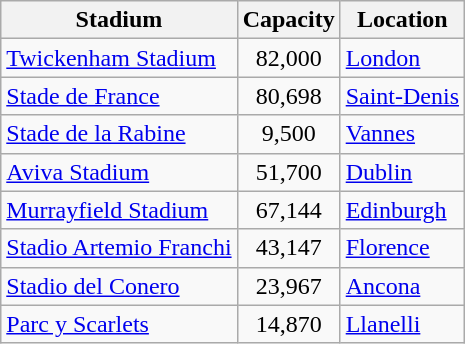<table class="wikitable sortable">
<tr>
<th>Stadium</th>
<th>Capacity</th>
<th>Location</th>
</tr>
<tr>
<td> <a href='#'>Twickenham Stadium</a></td>
<td align=center>82,000</td>
<td><a href='#'>London</a></td>
</tr>
<tr>
<td> <a href='#'>Stade de France</a></td>
<td align=center>80,698</td>
<td><a href='#'>Saint-Denis</a></td>
</tr>
<tr>
<td> <a href='#'>Stade de la Rabine</a></td>
<td align=center>9,500</td>
<td><a href='#'>Vannes</a></td>
</tr>
<tr>
<td> <a href='#'>Aviva Stadium</a></td>
<td align=center>51,700</td>
<td><a href='#'>Dublin</a></td>
</tr>
<tr>
<td> <a href='#'>Murrayfield Stadium</a></td>
<td align=center>67,144</td>
<td><a href='#'>Edinburgh</a></td>
</tr>
<tr>
<td> <a href='#'>Stadio Artemio Franchi</a></td>
<td align=center>43,147</td>
<td><a href='#'>Florence</a></td>
</tr>
<tr>
<td> <a href='#'>Stadio del Conero</a></td>
<td align=center>23,967</td>
<td><a href='#'>Ancona</a></td>
</tr>
<tr>
<td> <a href='#'>Parc y Scarlets</a></td>
<td align=center>14,870</td>
<td><a href='#'>Llanelli</a></td>
</tr>
</table>
